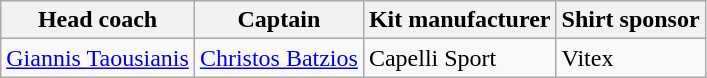<table class="wikitable sortable" style="text-align: left;">
<tr>
<th>Head coach</th>
<th>Captain</th>
<th>Kit manufacturer</th>
<th>Shirt sponsor</th>
</tr>
<tr>
<td> <a href='#'>Giannis Taousianis</a></td>
<td> <a href='#'>Christos Batzios</a></td>
<td> Capelli Sport</td>
<td> Vitex</td>
</tr>
</table>
